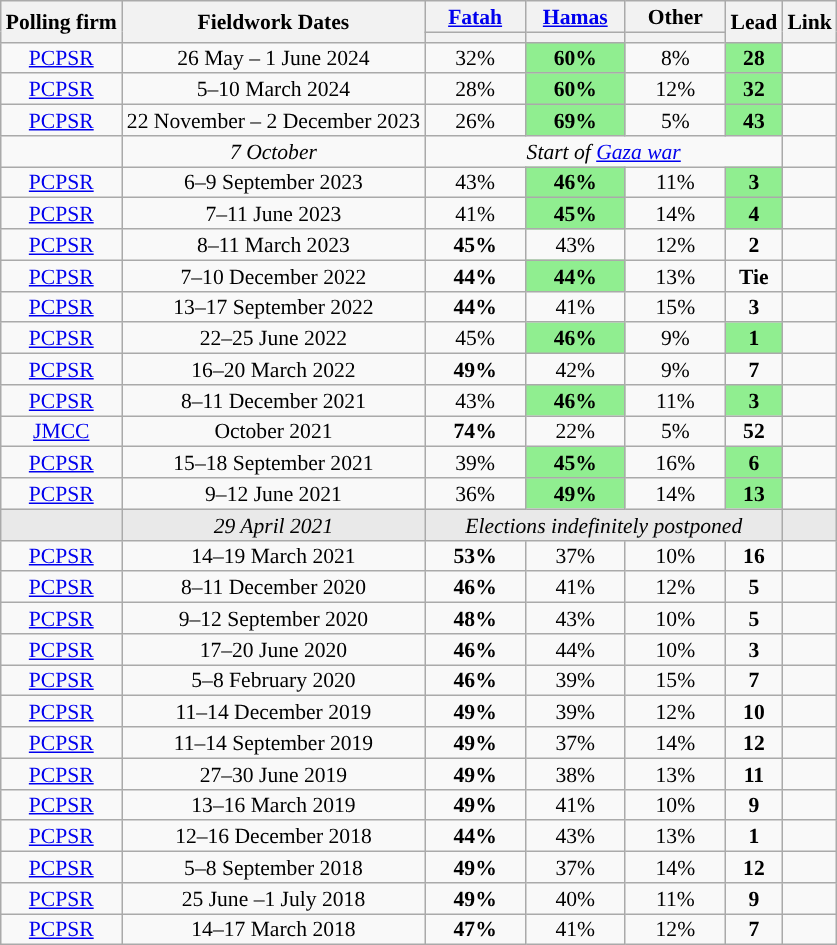<table class="wikitable sortable" style="text-align:center;font-size:90%;line-height:14px;">
<tr>
<th rowspan="2">Polling firm</th>
<th rowspan="2">Fieldwork Dates</th>
<th class="unsortable" style="width:60px;"><a href='#'>Fatah</a></th>
<th class="unsortable" style="width:60px;"><a href='#'>Hamas</a></th>
<th class="unsortable" style="width:60px;">Other</th>
<th rowspan="2">Lead</th>
<th rowspan="2">Link</th>
</tr>
<tr style="background:#e9e9e9;">
<th class="unsortable" style="background-color:"></th>
<th class="unsortable" style="background-color:"></th>
<th class="unsortable" style="background-color:"></th>
</tr>
<tr>
<td><a href='#'>PCPSR</a></td>
<td>26 May – 1 June 2024</td>
<td>32%</td>
<td style="background:lightgreen"><strong>60%</strong></td>
<td>8%</td>
<td style="background:lightgreen"><strong>28</strong></td>
<td></td>
</tr>
<tr>
<td><a href='#'>PCPSR</a></td>
<td>5–10 March 2024</td>
<td>28%</td>
<td style="background:lightgreen"><strong>60%</strong></td>
<td>12%</td>
<td style="background:lightgreen"><strong>32</strong></td>
<td></td>
</tr>
<tr>
<td><a href='#'>PCPSR</a></td>
<td>22 November – 2 December 2023</td>
<td>26%</td>
<td style="background:lightgreen"><strong>69%</strong></td>
<td>5%</td>
<td style="background:lightgreen"><strong>43</strong></td>
<td></td>
</tr>
<tr>
<td></td>
<td><em>7 October</em></td>
<td colspan="4"><em>Start of <a href='#'>Gaza war</a></em></td>
<td></td>
</tr>
<tr>
<td><a href='#'>PCPSR</a></td>
<td>6–9 September 2023</td>
<td>43%</td>
<td style="background:lightgreen"><strong>46%</strong></td>
<td>11%</td>
<td style="background:lightgreen"><strong>3</strong></td>
<td></td>
</tr>
<tr>
<td><a href='#'>PCPSR</a></td>
<td>7–11 June 2023</td>
<td>41%</td>
<td style="background:lightgreen"><strong>45%</strong></td>
<td>14%</td>
<td style="background:lightgreen"><strong>4</strong></td>
<td></td>
</tr>
<tr>
<td><a href='#'>PCPSR</a></td>
<td>8–11 March 2023</td>
<td><strong>45%</strong></td>
<td>43%</td>
<td>12%</td>
<td><strong>2</strong></td>
<td></td>
</tr>
<tr>
<td><a href='#'>PCPSR</a></td>
<td>7–10 December 2022</td>
<td><strong>44%</strong></td>
<td style="background:lightgreen"><strong>44%</strong></td>
<td>13%</td>
<td><strong>Tie</strong></td>
<td></td>
</tr>
<tr>
<td><a href='#'>PCPSR</a></td>
<td>13–17 September 2022</td>
<td><strong>44%</strong></td>
<td>41%</td>
<td>15%</td>
<td><strong>3</strong></td>
<td></td>
</tr>
<tr>
<td><a href='#'>PCPSR</a></td>
<td>22–25 June 2022</td>
<td>45%</td>
<td style="background:lightgreen"><strong>46%</strong></td>
<td>9%</td>
<td style="background:lightgreen"><strong>1</strong></td>
<td></td>
</tr>
<tr>
<td><a href='#'>PCPSR</a></td>
<td>16–20 March 2022</td>
<td><strong>49%</strong></td>
<td>42%</td>
<td>9%</td>
<td><strong>7</strong></td>
<td></td>
</tr>
<tr>
<td><a href='#'>PCPSR</a></td>
<td>8–11 December 2021</td>
<td>43%</td>
<td style="background:lightgreen"><strong>46%</strong></td>
<td>11%</td>
<td style="background:lightgreen"><strong>3</strong></td>
<td></td>
</tr>
<tr>
<td><a href='#'>JMCC</a></td>
<td>October 2021</td>
<td><strong>74%</strong></td>
<td>22%</td>
<td>5%</td>
<td><strong>52</strong></td>
<td></td>
</tr>
<tr>
<td><a href='#'>PCPSR</a></td>
<td>15–18 September 2021</td>
<td>39%</td>
<td style="background:lightgreen"><strong>45%</strong></td>
<td>16%</td>
<td style="background:lightgreen"><strong>6</strong></td>
<td></td>
</tr>
<tr>
<td><a href='#'>PCPSR</a></td>
<td>9–12 June 2021</td>
<td>36%</td>
<td style="background:lightgreen"><strong>49%</strong></td>
<td>14%</td>
<td style="background:lightgreen"><strong>13</strong></td>
<td></td>
</tr>
<tr style="background:#E9E9E9;">
<td></td>
<td><em>29 April 2021</em></td>
<td colspan="4"><em>Elections indefinitely postponed</em></td>
<td></td>
</tr>
<tr>
<td><a href='#'>PCPSR</a></td>
<td>14–19 March 2021</td>
<td><strong>53%</strong></td>
<td>37%</td>
<td>10%</td>
<td><strong>16</strong></td>
<td></td>
</tr>
<tr>
<td><a href='#'>PCPSR</a></td>
<td>8–11 December 2020</td>
<td><strong>46%</strong></td>
<td>41%</td>
<td>12%</td>
<td><strong>5</strong></td>
<td></td>
</tr>
<tr>
<td><a href='#'>PCPSR</a></td>
<td>9–12 September 2020</td>
<td><strong>48%</strong></td>
<td>43%</td>
<td>10%</td>
<td><strong>5</strong></td>
<td></td>
</tr>
<tr>
<td><a href='#'>PCPSR</a></td>
<td>17–20 June 2020</td>
<td><strong>46%</strong></td>
<td>44%</td>
<td>10%</td>
<td><strong>3</strong></td>
<td></td>
</tr>
<tr>
<td><a href='#'>PCPSR</a></td>
<td>5–8 February 2020</td>
<td><strong>46%</strong></td>
<td>39%</td>
<td>15%</td>
<td><strong>7</strong></td>
<td></td>
</tr>
<tr>
<td><a href='#'>PCPSR</a></td>
<td>11–14 December 2019</td>
<td><strong>49%</strong></td>
<td>39%</td>
<td>12%</td>
<td><strong>10</strong></td>
<td></td>
</tr>
<tr>
<td><a href='#'>PCPSR</a></td>
<td>11–14 September 2019</td>
<td><strong>49%</strong></td>
<td>37%</td>
<td>14%</td>
<td><strong>12</strong></td>
<td></td>
</tr>
<tr>
<td><a href='#'>PCPSR</a></td>
<td>27–30 June 2019</td>
<td><strong>49%</strong></td>
<td>38%</td>
<td>13%</td>
<td><strong>11</strong></td>
<td></td>
</tr>
<tr>
<td><a href='#'>PCPSR</a></td>
<td>13–16 March 2019</td>
<td><strong>49%</strong></td>
<td>41%</td>
<td>10%</td>
<td><strong>9</strong></td>
<td></td>
</tr>
<tr>
<td><a href='#'>PCPSR</a></td>
<td>12–16 December 2018</td>
<td><strong>44%</strong></td>
<td>43%</td>
<td>13%</td>
<td><strong>1</strong></td>
<td></td>
</tr>
<tr>
<td><a href='#'>PCPSR</a></td>
<td>5–8 September 2018</td>
<td><strong>49%</strong></td>
<td>37%</td>
<td>14%</td>
<td><strong>12</strong></td>
<td></td>
</tr>
<tr>
<td><a href='#'>PCPSR</a></td>
<td>25 June –1 July 2018</td>
<td><strong>49%</strong></td>
<td>40%</td>
<td>11%</td>
<td><strong>9</strong></td>
<td></td>
</tr>
<tr>
<td><a href='#'>PCPSR</a></td>
<td>14–17 March 2018</td>
<td><strong>47%</strong></td>
<td>41%</td>
<td>12%</td>
<td><strong>7</strong></td>
<td></td>
</tr>
</table>
